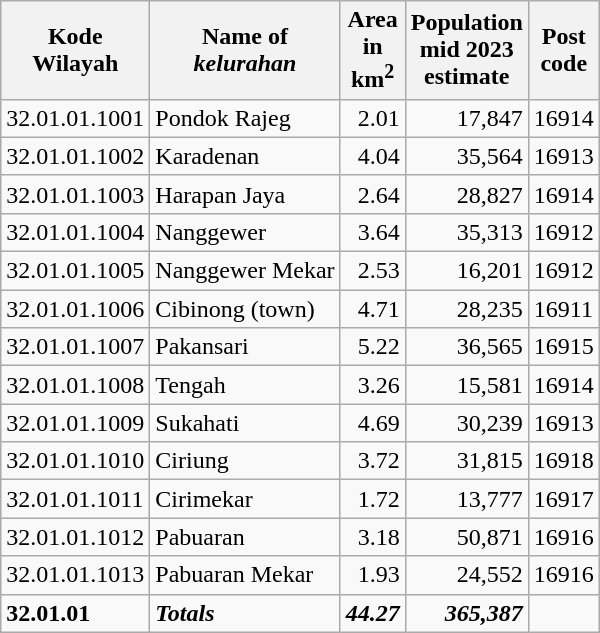<table class="wikitable">
<tr>
<th>Kode <br>Wilayah</th>
<th>Name of <br> <em>kelurahan</em></th>
<th>Area <br>in <br>km<sup>2</sup></th>
<th>Population<br>mid 2023<br>estimate</th>
<th>Post <br>code</th>
</tr>
<tr>
<td>32.01.01.1001</td>
<td>Pondok Rajeg</td>
<td align="right">2.01</td>
<td align="right">17,847</td>
<td>16914</td>
</tr>
<tr>
<td>32.01.01.1002</td>
<td>Karadenan</td>
<td align="right">4.04</td>
<td align="right">35,564</td>
<td>16913</td>
</tr>
<tr>
<td>32.01.01.1003</td>
<td>Harapan Jaya</td>
<td align="right">2.64</td>
<td align="right">28,827</td>
<td>16914</td>
</tr>
<tr>
<td>32.01.01.1004</td>
<td>Nanggewer</td>
<td align="right">3.64</td>
<td align="right">35,313</td>
<td>16912</td>
</tr>
<tr>
<td>32.01.01.1005</td>
<td>Nanggewer Mekar</td>
<td align="right">2.53</td>
<td align="right">16,201</td>
<td>16912</td>
</tr>
<tr>
<td>32.01.01.1006</td>
<td>Cibinong (town)</td>
<td align="right">4.71</td>
<td align="right">28,235</td>
<td>16911</td>
</tr>
<tr>
<td>32.01.01.1007</td>
<td>Pakansari</td>
<td align="right">5.22</td>
<td align="right">36,565</td>
<td>16915</td>
</tr>
<tr>
<td>32.01.01.1008</td>
<td>Tengah</td>
<td align="right">3.26</td>
<td align="right">15,581</td>
<td>16914</td>
</tr>
<tr>
<td>32.01.01.1009</td>
<td>Sukahati</td>
<td align="right">4.69</td>
<td align="right">30,239</td>
<td>16913</td>
</tr>
<tr>
<td>32.01.01.1010</td>
<td>Ciriung</td>
<td align="right">3.72</td>
<td align="right">31,815</td>
<td>16918</td>
</tr>
<tr>
<td>32.01.01.1011</td>
<td>Cirimekar</td>
<td align="right">1.72</td>
<td align="right">13,777</td>
<td>16917</td>
</tr>
<tr>
<td>32.01.01.1012</td>
<td>Pabuaran</td>
<td align="right">3.18</td>
<td align="right">50,871</td>
<td>16916</td>
</tr>
<tr>
<td>32.01.01.1013</td>
<td>Pabuaran Mekar</td>
<td align="right">1.93</td>
<td align="right">24,552</td>
<td>16916</td>
</tr>
<tr>
<td><strong>32.01.01</strong></td>
<td><strong><em>Totals</em></strong></td>
<td align="right"><strong><em>44.27</em></strong></td>
<td align="right"><strong><em>365,387</em></strong></td>
</tr>
</table>
